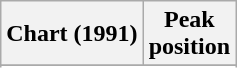<table class="wikitable sortable">
<tr>
<th align="left">Chart (1991)</th>
<th align="center">Peak<br>position</th>
</tr>
<tr>
</tr>
<tr>
</tr>
</table>
